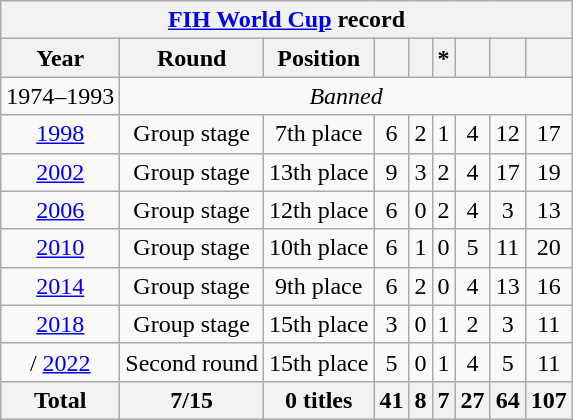<table class="wikitable" style="text-align: center;">
<tr>
<th colspan=9><a href='#'>FIH World Cup</a> record</th>
</tr>
<tr>
<th>Year</th>
<th>Round</th>
<th>Position</th>
<th></th>
<th></th>
<th>*</th>
<th></th>
<th></th>
<th></th>
</tr>
<tr>
<td>1974–1993</td>
<td colspan=10><em>Banned</em></td>
</tr>
<tr>
<td> <a href='#'>1998</a></td>
<td>Group stage</td>
<td>7th place</td>
<td>6</td>
<td>2</td>
<td>1</td>
<td>4</td>
<td>12</td>
<td>17</td>
</tr>
<tr>
<td> <a href='#'>2002</a></td>
<td>Group stage</td>
<td>13th place</td>
<td>9</td>
<td>3</td>
<td>2</td>
<td>4</td>
<td>17</td>
<td>19</td>
</tr>
<tr>
<td> <a href='#'>2006</a></td>
<td>Group stage</td>
<td>12th place</td>
<td>6</td>
<td>0</td>
<td>2</td>
<td>4</td>
<td>3</td>
<td>13</td>
</tr>
<tr>
<td> <a href='#'>2010</a></td>
<td>Group stage</td>
<td>10th place</td>
<td>6</td>
<td>1</td>
<td>0</td>
<td>5</td>
<td>11</td>
<td>20</td>
</tr>
<tr>
<td> <a href='#'>2014</a></td>
<td>Group stage</td>
<td>9th place</td>
<td>6</td>
<td>2</td>
<td>0</td>
<td>4</td>
<td>13</td>
<td>16</td>
</tr>
<tr>
<td> <a href='#'>2018</a></td>
<td>Group stage</td>
<td>15th place</td>
<td>3</td>
<td>0</td>
<td>1</td>
<td>2</td>
<td>3</td>
<td>11</td>
</tr>
<tr>
<td>/ <a href='#'>2022</a></td>
<td>Second round</td>
<td>15th place</td>
<td>5</td>
<td>0</td>
<td>1</td>
<td>4</td>
<td>5</td>
<td>11</td>
</tr>
<tr>
<th>Total</th>
<th>7/15</th>
<th>0 titles</th>
<th>41</th>
<th>8</th>
<th>7</th>
<th>27</th>
<th>64</th>
<th>107</th>
</tr>
</table>
